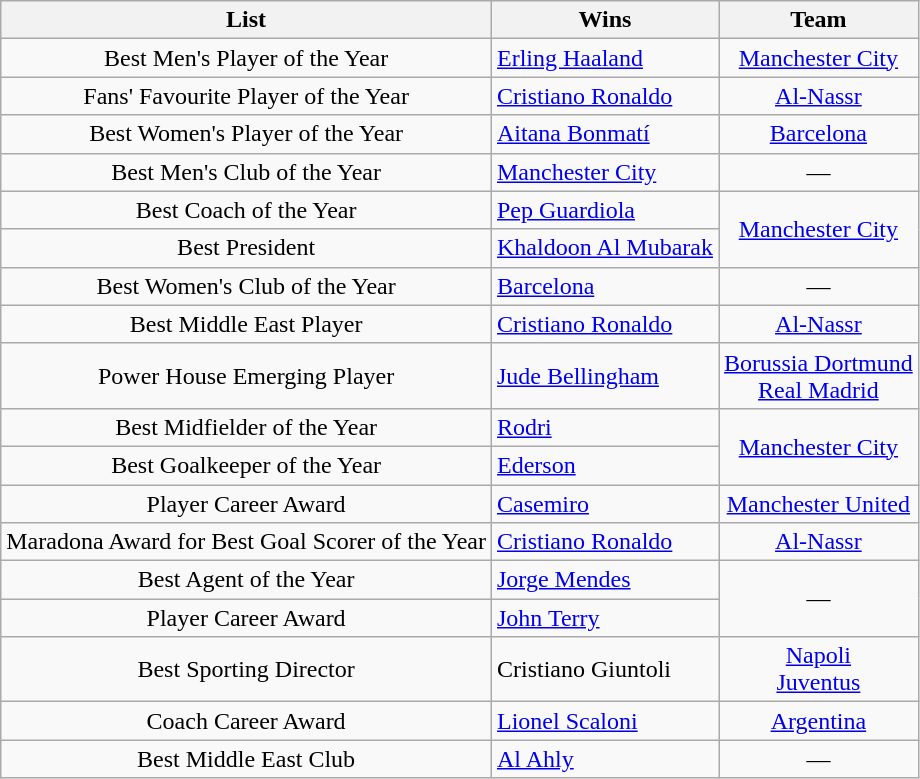<table class="wikitable">
<tr>
<th>List</th>
<th>Wins</th>
<th>Team</th>
</tr>
<tr>
<td rowspan="1" align="center">Best Men's Player of the Year</td>
<td align="left"> <a href='#'>Erling Haaland</a></td>
<td rowspan="1" align="center"> <a href='#'>Manchester City</a></td>
</tr>
<tr>
<td rowspan="1" align="center">Fans' Favourite Player of the Year</td>
<td align="left"> <a href='#'>Cristiano Ronaldo</a></td>
<td rowspan="1" align="center"> <a href='#'>Al-Nassr</a></td>
</tr>
<tr>
<td rowspan="1" align="center">Best Women's Player of the Year</td>
<td align="left"> <a href='#'>Aitana Bonmatí</a></td>
<td rowspan="1" align="center"> <a href='#'>Barcelona</a></td>
</tr>
<tr>
<td rowspan="1" align="center">Best Men's Club of the Year</td>
<td align="left"> <a href='#'>Manchester City</a></td>
<td rowspan="1" align="center">—</td>
</tr>
<tr>
<td rowspan="1" align="center">Best Coach of the Year</td>
<td align="left"> <a href='#'>Pep Guardiola</a></td>
<td rowspan="2" align="center"> <a href='#'>Manchester City</a></td>
</tr>
<tr>
<td rowspan="1" align="center">Best President</td>
<td align="left"> <a href='#'>Khaldoon Al Mubarak</a></td>
</tr>
<tr>
<td rowspan="1" align="center">Best Women's Club of the Year</td>
<td align="left"> <a href='#'>Barcelona</a></td>
<td rowspan="1" align="center">—</td>
</tr>
<tr>
<td rowspan="1" align="center">Best Middle East Player</td>
<td align="left"> <a href='#'>Cristiano Ronaldo</a></td>
<td rowspan="1" align="center"> <a href='#'>Al-Nassr</a></td>
</tr>
<tr>
<td rowspan="1" align="center">Power House Emerging Player</td>
<td align="left"> <a href='#'>Jude Bellingham</a></td>
<td rowspan="1" align="center"> <a href='#'>Borussia Dortmund</a><br> <a href='#'>Real Madrid</a></td>
</tr>
<tr>
<td rowspan="1" align="center">Best Midfielder of the Year</td>
<td align="left"> <a href='#'>Rodri</a></td>
<td rowspan="2" align="center"> <a href='#'>Manchester City</a></td>
</tr>
<tr>
<td rowspan="1" align="center">Best Goalkeeper of the Year</td>
<td align="left"> <a href='#'>Ederson</a></td>
</tr>
<tr>
<td rowspan="1" align="center">Player Career Award</td>
<td align="left"> <a href='#'>Casemiro</a></td>
<td rowspan="1" align="center"> <a href='#'>Manchester United</a></td>
</tr>
<tr>
<td rowspan="1" align="center">Maradona Award for Best Goal Scorer of the Year</td>
<td align="left"> <a href='#'>Cristiano Ronaldo</a></td>
<td rowspan="1" align="center"> <a href='#'>Al-Nassr</a></td>
</tr>
<tr>
<td rowspan="1" align="center">Best Agent of the Year</td>
<td align="left"> <a href='#'>Jorge Mendes</a></td>
<td rowspan="2" align="center">—</td>
</tr>
<tr>
<td rowspan="1" align="center">Player Career Award</td>
<td align="left"> <a href='#'>John Terry</a></td>
</tr>
<tr>
<td rowspan="1" align="center">Best Sporting Director</td>
<td align="left"> Cristiano Giuntoli</td>
<td rowspan="1" align="center"> <a href='#'>Napoli</a><br> <a href='#'>Juventus</a></td>
</tr>
<tr>
<td rowspan="1" align="center">Coach Career Award</td>
<td align="left"> <a href='#'>Lionel Scaloni</a></td>
<td rowspan="1" align="center"> <a href='#'>Argentina</a></td>
</tr>
<tr>
<td rowspan="1" align="center">Best Middle East Club</td>
<td align="left"> <a href='#'>Al Ahly</a></td>
<td rowspan="1" align="center">—</td>
</tr>
</table>
